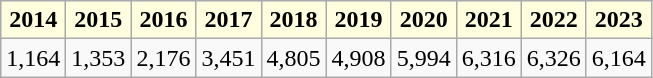<table class="wikitable">
<tr align="center" style="background:#ffffe0;">
<td><strong>2014</strong></td>
<td><strong>2015</strong></td>
<td><strong>2016</strong></td>
<td><strong>2017</strong></td>
<td><strong>2018</strong></td>
<td><strong>2019</strong></td>
<td><strong>2020</strong></td>
<td><strong>2021</strong></td>
<td><strong>2022</strong></td>
<td><strong>2023</strong></td>
</tr>
<tr>
<td>1,164</td>
<td>1,353</td>
<td>2,176</td>
<td>3,451</td>
<td>4,805</td>
<td>4,908</td>
<td>5,994</td>
<td>6,316</td>
<td>6,326</td>
<td>6,164</td>
</tr>
</table>
